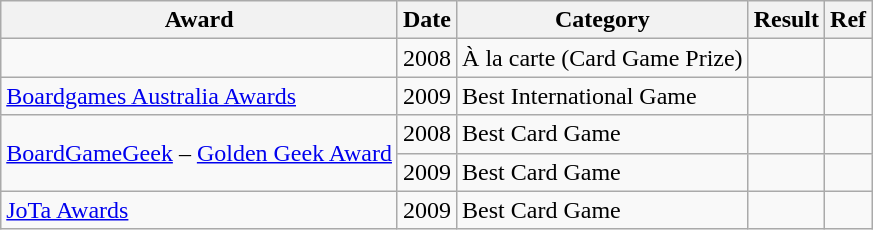<table class="wikitable">
<tr>
<th>Award</th>
<th>Date</th>
<th>Category</th>
<th>Result</th>
<th>Ref</th>
</tr>
<tr>
<td></td>
<td style="text-align: center;">2008</td>
<td>À la carte (Card Game Prize)</td>
<td></td>
<td></td>
</tr>
<tr>
<td><a href='#'>Boardgames Australia Awards</a></td>
<td style="text-align: center;">2009</td>
<td>Best International Game</td>
<td></td>
<td></td>
</tr>
<tr>
<td rowspan=2><a href='#'>BoardGameGeek</a> – <a href='#'>Golden Geek Award</a></td>
<td style="text-align: center;">2008</td>
<td>Best Card Game</td>
<td></td>
<td></td>
</tr>
<tr>
<td style="text-align: center;">2009</td>
<td>Best Card Game</td>
<td></td>
<td></td>
</tr>
<tr>
<td><a href='#'>JoTa Awards</a></td>
<td style="text-align: center;">2009</td>
<td>Best Card Game</td>
<td></td>
<td></td>
</tr>
</table>
